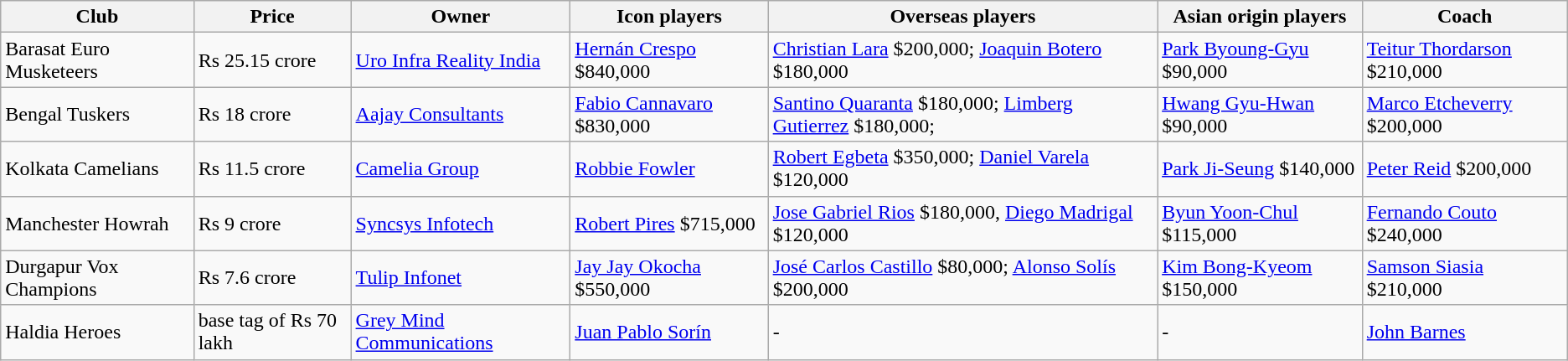<table class="wikitable">
<tr>
<th>Club</th>
<th>Price</th>
<th>Owner</th>
<th>Icon players</th>
<th>Overseas players</th>
<th>Asian origin players</th>
<th>Coach</th>
</tr>
<tr>
<td>Barasat Euro Musketeers</td>
<td>Rs 25.15 crore</td>
<td><a href='#'>Uro Infra Reality India</a></td>
<td><a href='#'>Hernán Crespo</a> $840,000</td>
<td><a href='#'>Christian Lara</a> $200,000; <a href='#'>Joaquin Botero</a> $180,000</td>
<td><a href='#'>Park Byoung-Gyu</a> $90,000</td>
<td><a href='#'>Teitur Thordarson</a> $210,000</td>
</tr>
<tr>
<td>Bengal Tuskers</td>
<td>Rs 18 crore</td>
<td><a href='#'>Aajay Consultants</a></td>
<td><a href='#'>Fabio Cannavaro</a> $830,000</td>
<td><a href='#'>Santino Quaranta</a> $180,000; <a href='#'>Limberg Gutierrez</a> $180,000;</td>
<td><a href='#'>Hwang Gyu-Hwan</a> $90,000</td>
<td><a href='#'>Marco Etcheverry</a> $200,000</td>
</tr>
<tr>
<td>Kolkata Camelians</td>
<td>Rs 11.5 crore</td>
<td><a href='#'>Camelia Group</a></td>
<td><a href='#'>Robbie Fowler</a></td>
<td><a href='#'>Robert Egbeta</a> $350,000; <a href='#'>Daniel Varela</a> $120,000</td>
<td><a href='#'>Park Ji-Seung</a> $140,000</td>
<td><a href='#'>Peter Reid</a> $200,000</td>
</tr>
<tr>
<td>Manchester Howrah</td>
<td>Rs 9 crore</td>
<td><a href='#'>Syncsys Infotech</a></td>
<td><a href='#'>Robert Pires</a> $715,000</td>
<td><a href='#'>Jose Gabriel Rios</a> $180,000, <a href='#'>Diego Madrigal</a> $120,000</td>
<td><a href='#'>Byun Yoon-Chul</a> $115,000</td>
<td><a href='#'>Fernando Couto</a> $240,000</td>
</tr>
<tr>
<td>Durgapur Vox Champions</td>
<td>Rs 7.6 crore</td>
<td><a href='#'>Tulip Infonet</a></td>
<td><a href='#'>Jay Jay Okocha</a> $550,000</td>
<td><a href='#'>José Carlos Castillo</a> $80,000; <a href='#'>Alonso Solís</a> $200,000</td>
<td><a href='#'>Kim Bong-Kyeom</a> $150,000</td>
<td><a href='#'>Samson Siasia</a> $210,000</td>
</tr>
<tr>
<td>Haldia Heroes</td>
<td>base tag of Rs 70 lakh</td>
<td><a href='#'>Grey Mind Communications</a></td>
<td><a href='#'>Juan Pablo Sorín</a></td>
<td>-</td>
<td>-</td>
<td><a href='#'>John Barnes</a></td>
</tr>
</table>
